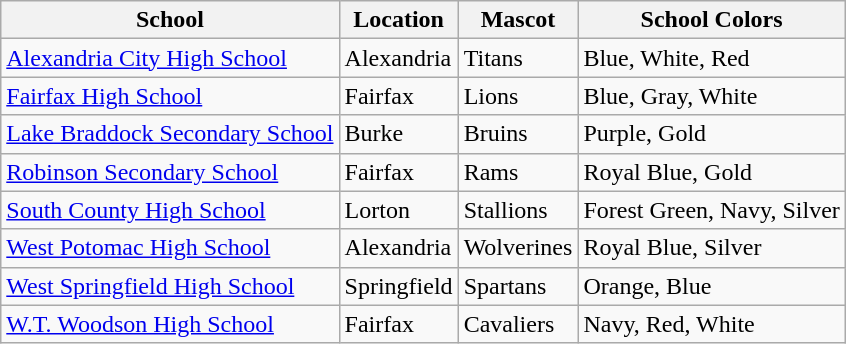<table class="wikitable sortable">
<tr>
<th>School</th>
<th>Location</th>
<th>Mascot</th>
<th>School Colors</th>
</tr>
<tr>
<td><a href='#'>Alexandria City High School</a></td>
<td>Alexandria</td>
<td>Titans</td>
<td>   Blue, White, Red</td>
</tr>
<tr>
<td><a href='#'>Fairfax High School</a></td>
<td>Fairfax</td>
<td>Lions</td>
<td>   Blue, Gray, White</td>
</tr>
<tr>
<td><a href='#'>Lake Braddock Secondary School</a></td>
<td>Burke</td>
<td>Bruins</td>
<td>  Purple, Gold</td>
</tr>
<tr>
<td><a href='#'>Robinson Secondary School</a></td>
<td>Fairfax</td>
<td>Rams</td>
<td>  Royal Blue, Gold</td>
</tr>
<tr>
<td><a href='#'>South County High School</a></td>
<td>Lorton</td>
<td>Stallions</td>
<td>   Forest Green, Navy, Silver</td>
</tr>
<tr>
<td><a href='#'>West Potomac High School</a></td>
<td>Alexandria</td>
<td>Wolverines</td>
<td>  Royal Blue, Silver</td>
</tr>
<tr>
<td><a href='#'>West Springfield High School</a></td>
<td>Springfield</td>
<td>Spartans</td>
<td>  Orange, Blue</td>
</tr>
<tr>
<td><a href='#'>W.T. Woodson High School</a></td>
<td>Fairfax</td>
<td>Cavaliers</td>
<td>   Navy, Red, White</td>
</tr>
</table>
